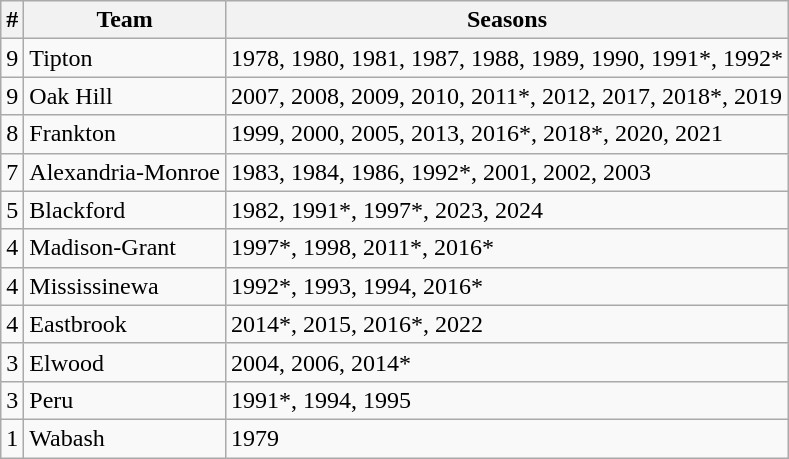<table class="wikitable" style=>
<tr>
<th>#</th>
<th>Team</th>
<th>Seasons</th>
</tr>
<tr>
<td>9</td>
<td>Tipton</td>
<td>1978, 1980, 1981, 1987, 1988, 1989, 1990, 1991*, 1992*</td>
</tr>
<tr>
<td>9</td>
<td>Oak Hill</td>
<td>2007, 2008, 2009, 2010, 2011*, 2012, 2017, 2018*, 2019</td>
</tr>
<tr>
<td>8</td>
<td>Frankton</td>
<td>1999, 2000, 2005, 2013, 2016*, 2018*, 2020, 2021</td>
</tr>
<tr>
<td>7</td>
<td>Alexandria-Monroe</td>
<td>1983, 1984, 1986, 1992*, 2001, 2002, 2003</td>
</tr>
<tr>
<td>5</td>
<td>Blackford</td>
<td>1982, 1991*, 1997*, 2023, 2024</td>
</tr>
<tr>
<td>4</td>
<td>Madison-Grant</td>
<td>1997*, 1998, 2011*, 2016*</td>
</tr>
<tr>
<td>4</td>
<td>Mississinewa</td>
<td>1992*, 1993, 1994, 2016*</td>
</tr>
<tr>
<td>4</td>
<td>Eastbrook</td>
<td>2014*, 2015, 2016*, 2022</td>
</tr>
<tr>
<td>3</td>
<td>Elwood</td>
<td>2004, 2006, 2014*</td>
</tr>
<tr>
<td>3</td>
<td>Peru</td>
<td>1991*, 1994, 1995</td>
</tr>
<tr>
<td>1</td>
<td>Wabash</td>
<td>1979</td>
</tr>
</table>
